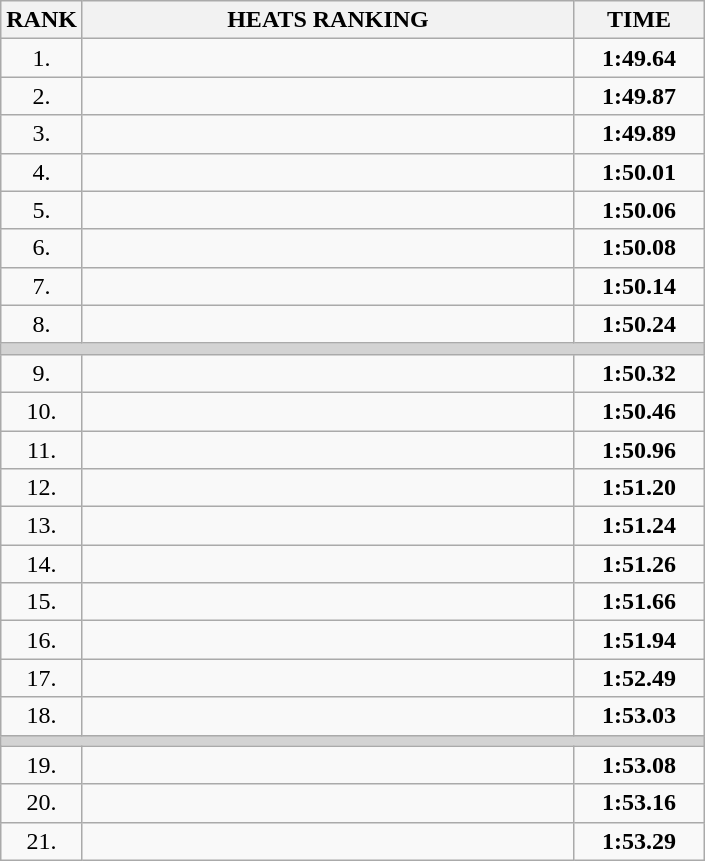<table class="wikitable">
<tr>
<th>RANK</th>
<th style="width: 20em">HEATS RANKING</th>
<th style="width: 5em">TIME</th>
</tr>
<tr>
<td align="center">1.</td>
<td></td>
<td align="center"><strong>1:49.64</strong></td>
</tr>
<tr>
<td align="center">2.</td>
<td></td>
<td align="center"><strong>1:49.87</strong></td>
</tr>
<tr>
<td align="center">3.</td>
<td></td>
<td align="center"><strong>1:49.89</strong></td>
</tr>
<tr>
<td align="center">4.</td>
<td></td>
<td align="center"><strong>1:50.01</strong></td>
</tr>
<tr>
<td align="center">5.</td>
<td></td>
<td align="center"><strong>1:50.06</strong></td>
</tr>
<tr>
<td align="center">6.</td>
<td></td>
<td align="center"><strong>1:50.08</strong></td>
</tr>
<tr>
<td align="center">7.</td>
<td></td>
<td align="center"><strong>1:50.14</strong></td>
</tr>
<tr>
<td align="center">8.</td>
<td></td>
<td align="center"><strong>1:50.24</strong></td>
</tr>
<tr>
<td colspan=3 bgcolor=lightgray></td>
</tr>
<tr>
<td align="center">9.</td>
<td></td>
<td align="center"><strong>1:50.32</strong></td>
</tr>
<tr>
<td align="center">10.</td>
<td></td>
<td align="center"><strong>1:50.46</strong></td>
</tr>
<tr>
<td align="center">11.</td>
<td></td>
<td align="center"><strong>1:50.96</strong></td>
</tr>
<tr>
<td align="center">12.</td>
<td></td>
<td align="center"><strong>1:51.20</strong></td>
</tr>
<tr>
<td align="center">13.</td>
<td></td>
<td align="center"><strong>1:51.24</strong></td>
</tr>
<tr>
<td align="center">14.</td>
<td></td>
<td align="center"><strong>1:51.26</strong></td>
</tr>
<tr>
<td align="center">15.</td>
<td></td>
<td align="center"><strong>1:51.66</strong></td>
</tr>
<tr>
<td align="center">16.</td>
<td> </td>
<td align="center"><strong>1:51.94</strong></td>
</tr>
<tr>
<td align="center">17.</td>
<td> </td>
<td align="center"><strong>1:52.49</strong></td>
</tr>
<tr>
<td align="center">18.</td>
<td></td>
<td align="center"><strong>1:53.03</strong></td>
</tr>
<tr>
<td colspan=3 bgcolor=lightgray></td>
</tr>
<tr>
<td align="center">19.</td>
<td></td>
<td align="center"><strong>1:53.08</strong></td>
</tr>
<tr>
<td align="center">20.</td>
<td></td>
<td align="center"><strong>1:53.16</strong></td>
</tr>
<tr>
<td align="center">21.</td>
<td></td>
<td align="center"><strong>1:53.29</strong></td>
</tr>
</table>
